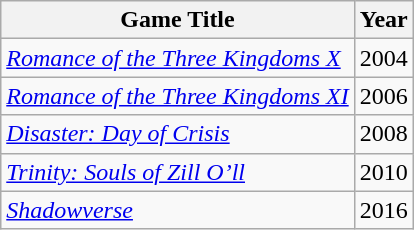<table class="wikitable">
<tr>
<th>Game Title</th>
<th>Year</th>
</tr>
<tr>
<td><em><a href='#'>Romance of the Three Kingdoms X</a></em></td>
<td>2004</td>
</tr>
<tr>
<td><em><a href='#'>Romance of the Three Kingdoms XI</a></em></td>
<td>2006</td>
</tr>
<tr>
<td><em><a href='#'>Disaster: Day of Crisis</a></em></td>
<td>2008</td>
</tr>
<tr>
<td><em><a href='#'>Trinity: Souls of Zill O’ll</a></em></td>
<td>2010</td>
</tr>
<tr>
<td><em><a href='#'>Shadowverse</a></em></td>
<td>2016</td>
</tr>
</table>
